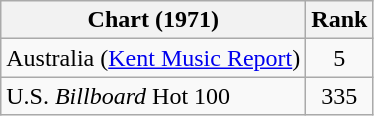<table class="wikitable">
<tr>
<th align="left">Chart (1971)</th>
<th style="text-align:center;">Rank</th>
</tr>
<tr>
<td>Australia (<a href='#'>Kent Music Report</a>)</td>
<td style="text-align:center;">5</td>
</tr>
<tr>
<td>U.S. <em>Billboard</em> Hot 100 </td>
<td style="text-align:center;">335</td>
</tr>
</table>
